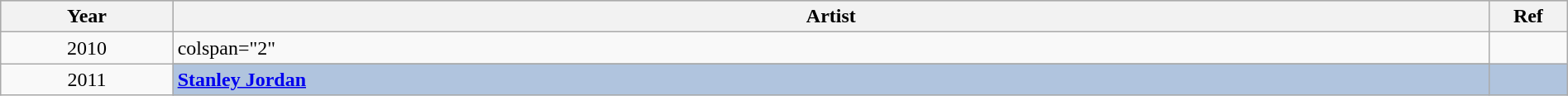<table class="wikitable" style="width:100%;">
<tr style="background:#bebebe;">
<th style="width:11%;">Year</th>
<th style="width:84%;">Artist</th>
<th style="width:5%;">Ref</th>
</tr>
<tr>
<td align="center">2010</td>
<td>colspan="2" </td>
</tr>
<tr>
<td rowspan="6" align="center">2011</td>
</tr>
<tr style="background:#B0C4DE">
<td><strong><a href='#'>Stanley Jordan</a></strong></td>
<td rowspan="6" align="center"></td>
</tr>
</table>
